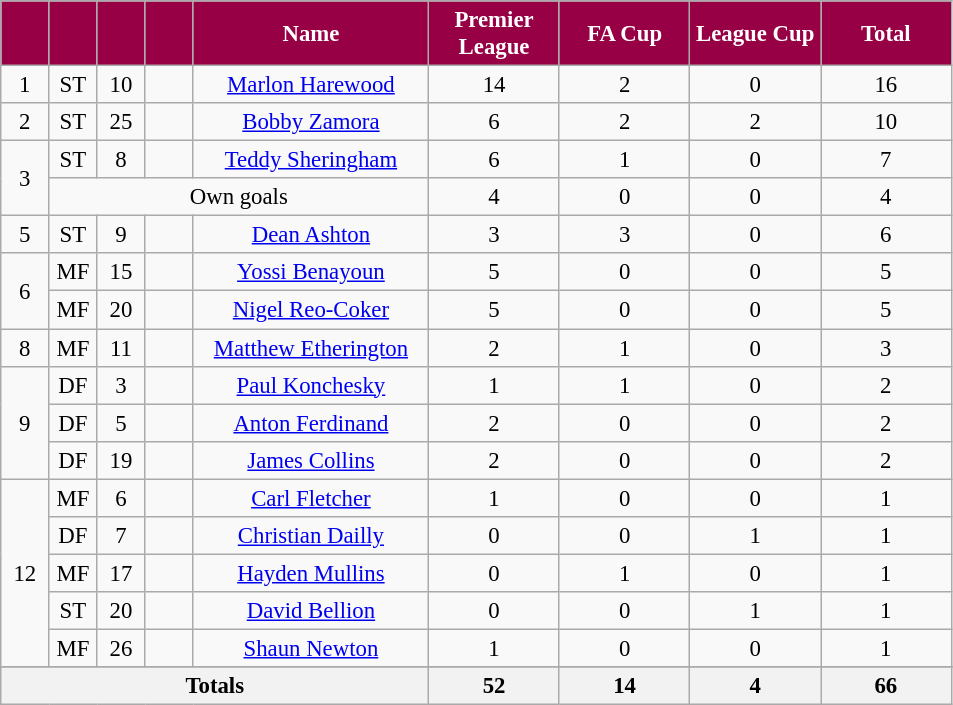<table class="wikitable sortable" style="font-size: 95%; text-align: center;">
<tr>
<th style="width:25px; background:#970045; color:white;"></th>
<th style="width:25px; background:#970045; color:white;"></th>
<th style="width:25px; background:#970045; color:white;"></th>
<th style="width:25px; background:#970045; color:white;"></th>
<th style="width:150px; background:#970045; color:white;">Name</th>
<th style="width:80px; background:#970045; color:white;">Premier League</th>
<th style="width:80px; background:#970045; color:white;">FA Cup</th>
<th style="width:80px; background:#970045; color:white;">League Cup</th>
<th style="width:80px; background:#970045; color:white;">Total</th>
</tr>
<tr>
<td>1</td>
<td>ST</td>
<td>10</td>
<td></td>
<td data-sort-value="Harewood, Marlon"><a href='#'>Marlon Harewood</a></td>
<td>14</td>
<td>2</td>
<td>0</td>
<td>16</td>
</tr>
<tr>
<td>2</td>
<td>ST</td>
<td>25</td>
<td></td>
<td data-sort-value="Zamora, Bobby"><a href='#'>Bobby Zamora</a></td>
<td>6</td>
<td>2</td>
<td>2</td>
<td>10</td>
</tr>
<tr>
<td rowspan=2>3</td>
<td>ST</td>
<td>8</td>
<td></td>
<td data-sort-value="Sheringham, Teddy"><a href='#'>Teddy Sheringham</a></td>
<td>6</td>
<td>1</td>
<td>0</td>
<td>7</td>
</tr>
<tr>
<td colspan="4">Own goals</td>
<td>4</td>
<td>0</td>
<td>0</td>
<td>4</td>
</tr>
<tr>
<td>5</td>
<td>ST</td>
<td>9</td>
<td></td>
<td data-sort-value="Ashton, Dean"><a href='#'>Dean Ashton</a></td>
<td>3</td>
<td>3</td>
<td>0</td>
<td>6</td>
</tr>
<tr>
<td rowspan=2>6</td>
<td>MF</td>
<td>15</td>
<td></td>
<td data-sort-value="Benayoun, Yossi"><a href='#'>Yossi Benayoun</a></td>
<td>5</td>
<td>0</td>
<td>0</td>
<td>5</td>
</tr>
<tr>
<td>MF</td>
<td>20</td>
<td></td>
<td data-sort-value="Reo-Coker, Nigel"><a href='#'>Nigel Reo-Coker</a></td>
<td>5</td>
<td>0</td>
<td>0</td>
<td>5</td>
</tr>
<tr>
<td>8</td>
<td>MF</td>
<td>11</td>
<td></td>
<td data-sort-value="Etherington, Matthew"><a href='#'>Matthew Etherington</a></td>
<td>2</td>
<td>1</td>
<td>0</td>
<td>3</td>
</tr>
<tr>
<td rowspan=3>9</td>
<td>DF</td>
<td>3</td>
<td></td>
<td data-sort-value="Konchesky, Paul"><a href='#'>Paul Konchesky</a></td>
<td>1</td>
<td>1</td>
<td>0</td>
<td>2</td>
</tr>
<tr>
<td>DF</td>
<td>5</td>
<td></td>
<td data-sort-value="Ferdinand, Anton"><a href='#'>Anton Ferdinand</a></td>
<td>2</td>
<td>0</td>
<td>0</td>
<td>2</td>
</tr>
<tr>
<td>DF</td>
<td>19</td>
<td></td>
<td data-sort-value="Collins, James"><a href='#'>James Collins</a></td>
<td>2</td>
<td>0</td>
<td>0</td>
<td>2</td>
</tr>
<tr>
<td rowspan=5>12</td>
<td>MF</td>
<td>6</td>
<td></td>
<td data-sort-value="Fletcher, Carl"><a href='#'>Carl Fletcher</a></td>
<td>1</td>
<td>0</td>
<td>0</td>
<td>1</td>
</tr>
<tr>
<td>DF</td>
<td>7</td>
<td></td>
<td data-sort-value="Dailly, Christian"><a href='#'>Christian Dailly</a></td>
<td>0</td>
<td>0</td>
<td>1</td>
<td>1</td>
</tr>
<tr>
<td>MF</td>
<td>17</td>
<td></td>
<td data-sort-value="Mullins, Hayden"><a href='#'>Hayden Mullins</a></td>
<td>0</td>
<td>1</td>
<td>0</td>
<td>1</td>
</tr>
<tr>
<td>ST</td>
<td>20</td>
<td></td>
<td data-sort-value="Bellion, David"><a href='#'>David Bellion</a></td>
<td>0</td>
<td>0</td>
<td>1</td>
<td>1</td>
</tr>
<tr>
<td>MF</td>
<td>26</td>
<td></td>
<td data-sort-value="Newton, Shaun"><a href='#'>Shaun Newton</a></td>
<td>1</td>
<td>0</td>
<td>0</td>
<td>1</td>
</tr>
<tr>
</tr>
<tr class="sortbottom">
</tr>
<tr class="sortbottom">
<th colspan=5>Totals</th>
<th>52</th>
<th>14</th>
<th>4</th>
<th>66</th>
</tr>
</table>
